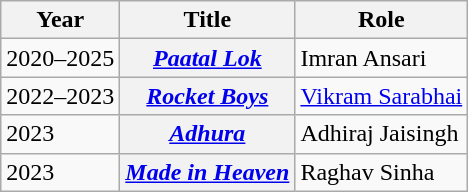<table class="wikitable sortable plainrowheaders">
<tr style="text-align:center;">
<th scope="col">Year</th>
<th scope="col">Title</th>
<th scope="col">Role</th>
</tr>
<tr>
<td>2020–2025</td>
<th scope="row"><em><a href='#'>Paatal Lok</a></em></th>
<td>Imran Ansari</td>
</tr>
<tr>
<td>2022–2023</td>
<th scope="row"><em><a href='#'>Rocket Boys</a></em></th>
<td><a href='#'>Vikram Sarabhai</a></td>
</tr>
<tr>
<td>2023</td>
<th scope="row"><em><a href='#'>Adhura</a></em></th>
<td>Adhiraj Jaisingh</td>
</tr>
<tr>
<td>2023</td>
<th scope="row"><em><a href='#'>Made in Heaven</a></em></th>
<td>Raghav Sinha</td>
</tr>
</table>
